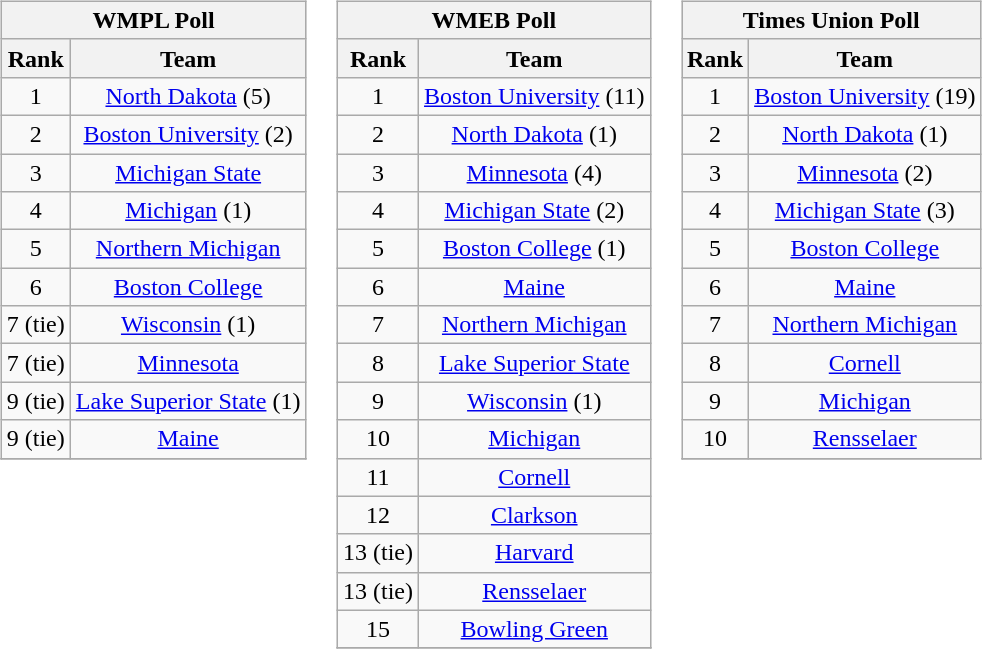<table>
<tr style="vertical-align:top;">
<td><br><table class="wikitable" style="text-align:center;">
<tr>
<th colspan=2><strong>WMPL Poll</strong></th>
</tr>
<tr>
<th>Rank</th>
<th>Team</th>
</tr>
<tr>
<td>1</td>
<td><a href='#'>North Dakota</a> (5)</td>
</tr>
<tr>
<td>2</td>
<td><a href='#'>Boston University</a> (2)</td>
</tr>
<tr>
<td>3</td>
<td><a href='#'>Michigan State</a></td>
</tr>
<tr>
<td>4</td>
<td><a href='#'>Michigan</a> (1)</td>
</tr>
<tr>
<td>5</td>
<td><a href='#'>Northern Michigan</a></td>
</tr>
<tr>
<td>6</td>
<td><a href='#'>Boston College</a></td>
</tr>
<tr>
<td>7 (tie)</td>
<td><a href='#'>Wisconsin</a> (1)</td>
</tr>
<tr>
<td>7 (tie)</td>
<td><a href='#'>Minnesota</a></td>
</tr>
<tr>
<td>9 (tie)</td>
<td><a href='#'>Lake Superior State</a> (1)</td>
</tr>
<tr>
<td>9 (tie)</td>
<td><a href='#'>Maine</a></td>
</tr>
<tr>
</tr>
</table>
</td>
<td><br><table class="wikitable" style="text-align:center;">
<tr>
<th colspan=2><strong>WMEB Poll</strong></th>
</tr>
<tr>
<th>Rank</th>
<th>Team</th>
</tr>
<tr>
<td>1</td>
<td><a href='#'>Boston University</a> (11)</td>
</tr>
<tr>
<td>2</td>
<td><a href='#'>North Dakota</a> (1)</td>
</tr>
<tr>
<td>3</td>
<td><a href='#'>Minnesota</a> (4)</td>
</tr>
<tr>
<td>4</td>
<td><a href='#'>Michigan State</a> (2)</td>
</tr>
<tr>
<td>5</td>
<td><a href='#'>Boston College</a> (1)</td>
</tr>
<tr>
<td>6</td>
<td><a href='#'>Maine</a></td>
</tr>
<tr>
<td>7</td>
<td><a href='#'>Northern Michigan</a></td>
</tr>
<tr>
<td>8</td>
<td><a href='#'>Lake Superior State</a></td>
</tr>
<tr>
<td>9</td>
<td><a href='#'>Wisconsin</a> (1)</td>
</tr>
<tr>
<td>10</td>
<td><a href='#'>Michigan</a></td>
</tr>
<tr>
<td>11</td>
<td><a href='#'>Cornell</a></td>
</tr>
<tr>
<td>12</td>
<td><a href='#'>Clarkson</a></td>
</tr>
<tr>
<td>13 (tie)</td>
<td><a href='#'>Harvard</a></td>
</tr>
<tr>
<td>13 (tie)</td>
<td><a href='#'>Rensselaer</a></td>
</tr>
<tr>
<td>15</td>
<td><a href='#'>Bowling Green</a></td>
</tr>
<tr>
</tr>
</table>
</td>
<td><br><table class="wikitable" style="text-align:center;">
<tr>
<th colspan=2><strong>Times Union Poll</strong></th>
</tr>
<tr>
<th>Rank</th>
<th>Team</th>
</tr>
<tr>
<td>1</td>
<td><a href='#'>Boston University</a> (19)</td>
</tr>
<tr>
<td>2</td>
<td><a href='#'>North Dakota</a> (1)</td>
</tr>
<tr>
<td>3</td>
<td><a href='#'>Minnesota</a> (2)</td>
</tr>
<tr>
<td>4</td>
<td><a href='#'>Michigan State</a> (3)</td>
</tr>
<tr>
<td>5</td>
<td><a href='#'>Boston College</a></td>
</tr>
<tr>
<td>6</td>
<td><a href='#'>Maine</a></td>
</tr>
<tr>
<td>7</td>
<td><a href='#'>Northern Michigan</a></td>
</tr>
<tr>
<td>8</td>
<td><a href='#'>Cornell</a></td>
</tr>
<tr>
<td>9</td>
<td><a href='#'>Michigan</a></td>
</tr>
<tr>
<td>10</td>
<td><a href='#'>Rensselaer</a></td>
</tr>
<tr>
</tr>
</table>
</td>
</tr>
</table>
